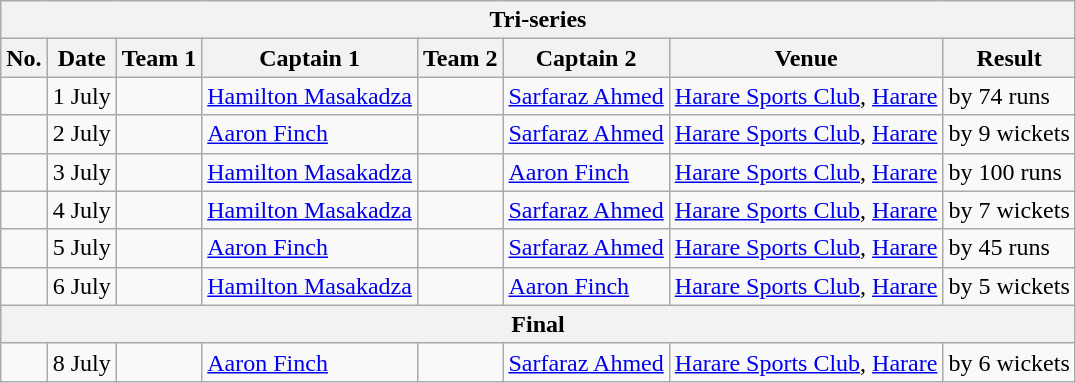<table class="wikitable">
<tr>
<th colspan="9">Tri-series</th>
</tr>
<tr>
<th>No.</th>
<th>Date</th>
<th>Team 1</th>
<th>Captain 1</th>
<th>Team 2</th>
<th>Captain 2</th>
<th>Venue</th>
<th>Result</th>
</tr>
<tr>
<td></td>
<td>1 July</td>
<td></td>
<td><a href='#'>Hamilton Masakadza</a></td>
<td></td>
<td><a href='#'>Sarfaraz Ahmed</a></td>
<td><a href='#'>Harare Sports Club</a>, <a href='#'>Harare</a></td>
<td> by 74 runs</td>
</tr>
<tr>
<td></td>
<td>2 July</td>
<td></td>
<td><a href='#'>Aaron Finch</a></td>
<td></td>
<td><a href='#'>Sarfaraz Ahmed</a></td>
<td><a href='#'>Harare Sports Club</a>, <a href='#'>Harare</a></td>
<td> by 9 wickets</td>
</tr>
<tr>
<td></td>
<td>3 July</td>
<td></td>
<td><a href='#'>Hamilton Masakadza</a></td>
<td></td>
<td><a href='#'>Aaron Finch</a></td>
<td><a href='#'>Harare Sports Club</a>, <a href='#'>Harare</a></td>
<td> by 100 runs</td>
</tr>
<tr>
<td></td>
<td>4 July</td>
<td></td>
<td><a href='#'>Hamilton Masakadza</a></td>
<td></td>
<td><a href='#'>Sarfaraz Ahmed</a></td>
<td><a href='#'>Harare Sports Club</a>, <a href='#'>Harare</a></td>
<td> by 7 wickets</td>
</tr>
<tr>
<td></td>
<td>5 July</td>
<td></td>
<td><a href='#'>Aaron Finch</a></td>
<td></td>
<td><a href='#'>Sarfaraz Ahmed</a></td>
<td><a href='#'>Harare Sports Club</a>, <a href='#'>Harare</a></td>
<td> by 45 runs</td>
</tr>
<tr>
<td></td>
<td>6 July</td>
<td></td>
<td><a href='#'>Hamilton Masakadza</a></td>
<td></td>
<td><a href='#'>Aaron Finch</a></td>
<td><a href='#'>Harare Sports Club</a>, <a href='#'>Harare</a></td>
<td> by 5 wickets</td>
</tr>
<tr>
<th colspan="8">Final</th>
</tr>
<tr>
<td></td>
<td>8 July</td>
<td></td>
<td><a href='#'>Aaron Finch</a></td>
<td></td>
<td><a href='#'>Sarfaraz Ahmed</a></td>
<td><a href='#'>Harare Sports Club</a>, <a href='#'>Harare</a></td>
<td> by 6 wickets</td>
</tr>
</table>
